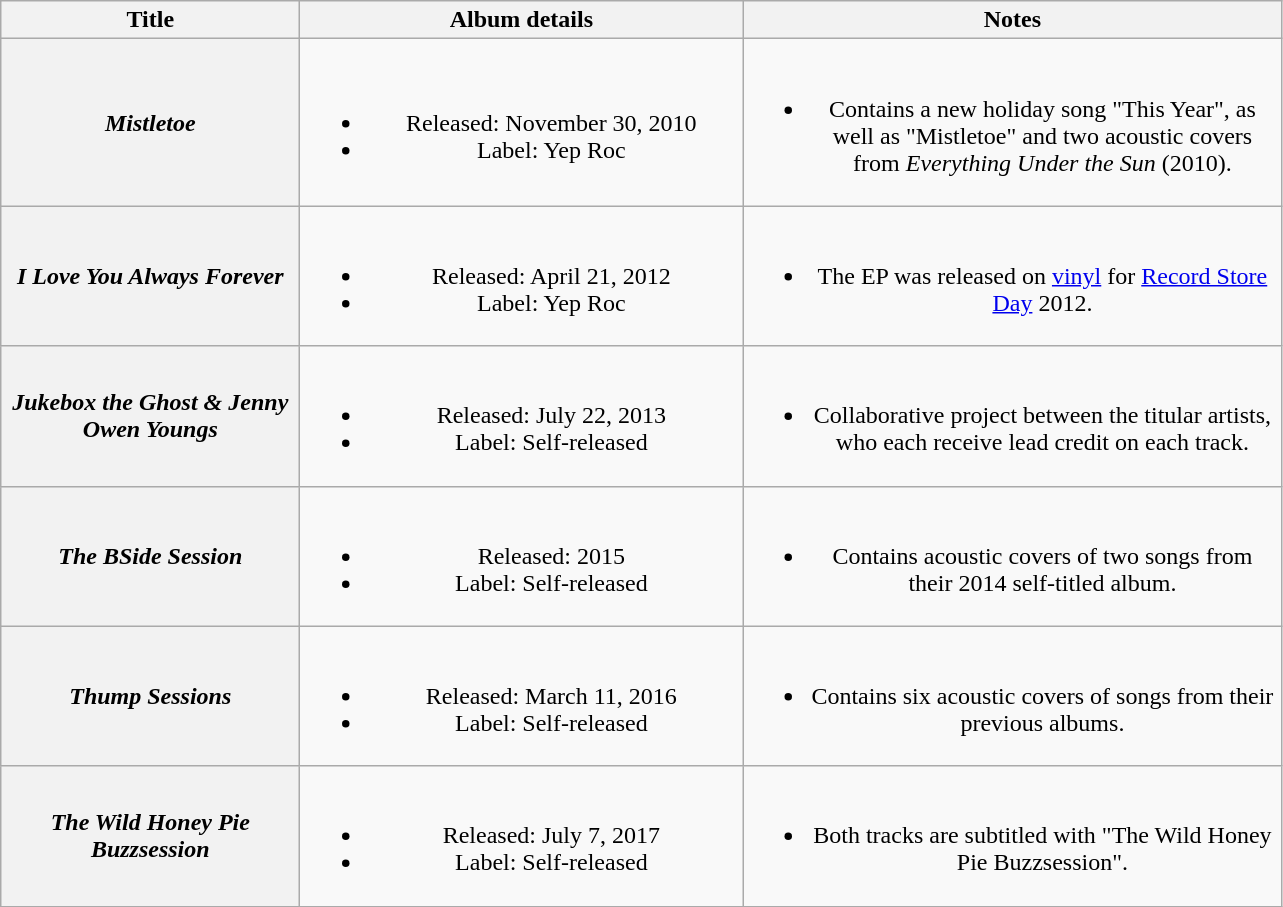<table class="wikitable plainrowheaders" style="text-align:center;">
<tr>
<th scope="col" style="width:12em;">Title</th>
<th scope="col" style="width:18em;">Album details</th>
<th scope="col" style="width:22em;">Notes</th>
</tr>
<tr>
<th scope="row"><em>Mistletoe</em></th>
<td><br><ul><li>Released: November 30, 2010</li><li>Label: Yep Roc</li></ul></td>
<td><br><ul><li>Contains a new holiday song "This Year", as well as "Mistletoe" and two acoustic covers from <em>Everything Under the Sun</em> (2010).</li></ul></td>
</tr>
<tr>
<th scope="row"><em>I Love You Always Forever</em></th>
<td><br><ul><li>Released: April 21, 2012</li><li>Label: Yep Roc</li></ul></td>
<td><br><ul><li>The EP was released on <a href='#'>vinyl</a> for <a href='#'>Record Store Day</a> 2012.</li></ul></td>
</tr>
<tr>
<th scope="row"><em>Jukebox the Ghost & Jenny Owen Youngs</em></th>
<td><br><ul><li>Released: July 22, 2013</li><li>Label: Self-released</li></ul></td>
<td><br><ul><li>Collaborative project between the titular artists, who each receive lead credit on each track.</li></ul></td>
</tr>
<tr>
<th scope="row"><em>The BSide Session</em></th>
<td><br><ul><li>Released: 2015</li><li>Label: Self-released</li></ul></td>
<td><br><ul><li>Contains acoustic covers of two songs from their 2014 self-titled album.</li></ul></td>
</tr>
<tr>
<th scope="row"><em>Thump Sessions</em></th>
<td><br><ul><li>Released: March 11, 2016</li><li>Label: Self-released</li></ul></td>
<td><br><ul><li>Contains six acoustic covers of songs from their previous albums.</li></ul></td>
</tr>
<tr>
<th scope="row"><em>The Wild Honey Pie Buzzsession</em></th>
<td><br><ul><li>Released: July 7, 2017</li><li>Label: Self-released</li></ul></td>
<td><br><ul><li>Both tracks are subtitled with "The Wild Honey Pie Buzzsession".</li></ul></td>
</tr>
</table>
